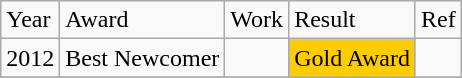<table class="wikitable">
<tr>
<td>Year</td>
<td>Award</td>
<td>Work</td>
<td>Result</td>
<td>Ref</td>
</tr>
<tr>
<td>2012</td>
<td>Best Newcomer</td>
<td></td>
<td style="background:#fc0;"><div>Gold Award</div></td>
<td></td>
</tr>
<tr>
</tr>
</table>
